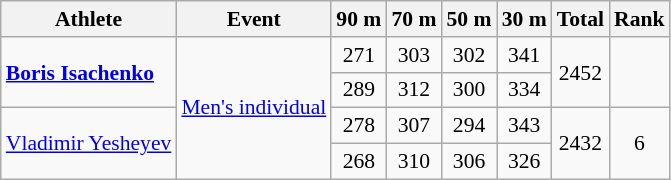<table class=wikitable style="text-align:center;font-size:90%">
<tr>
<th>Athlete</th>
<th>Event</th>
<th>90 m</th>
<th>70 m</th>
<th>50 m</th>
<th>30 m</th>
<th>Total</th>
<th>Rank</th>
</tr>
<tr>
<td rowspan=2 align=left><strong><a href='#'>Boris Isachenko</a></strong></td>
<td rowspan=4 align=left><a href='#'>Men's individual</a></td>
<td>271</td>
<td>303</td>
<td>302</td>
<td>341</td>
<td rowspan=2>2452</td>
<td rowspan=2></td>
</tr>
<tr>
<td>289</td>
<td>312</td>
<td>300</td>
<td>334</td>
</tr>
<tr>
<td rowspan=2 align=left><a href='#'>Vladimir Yesheyev</a></td>
<td>278</td>
<td>307</td>
<td>294</td>
<td>343</td>
<td rowspan=2>2432</td>
<td rowspan=2>6</td>
</tr>
<tr>
<td>268</td>
<td>310</td>
<td>306</td>
<td>326</td>
</tr>
</table>
